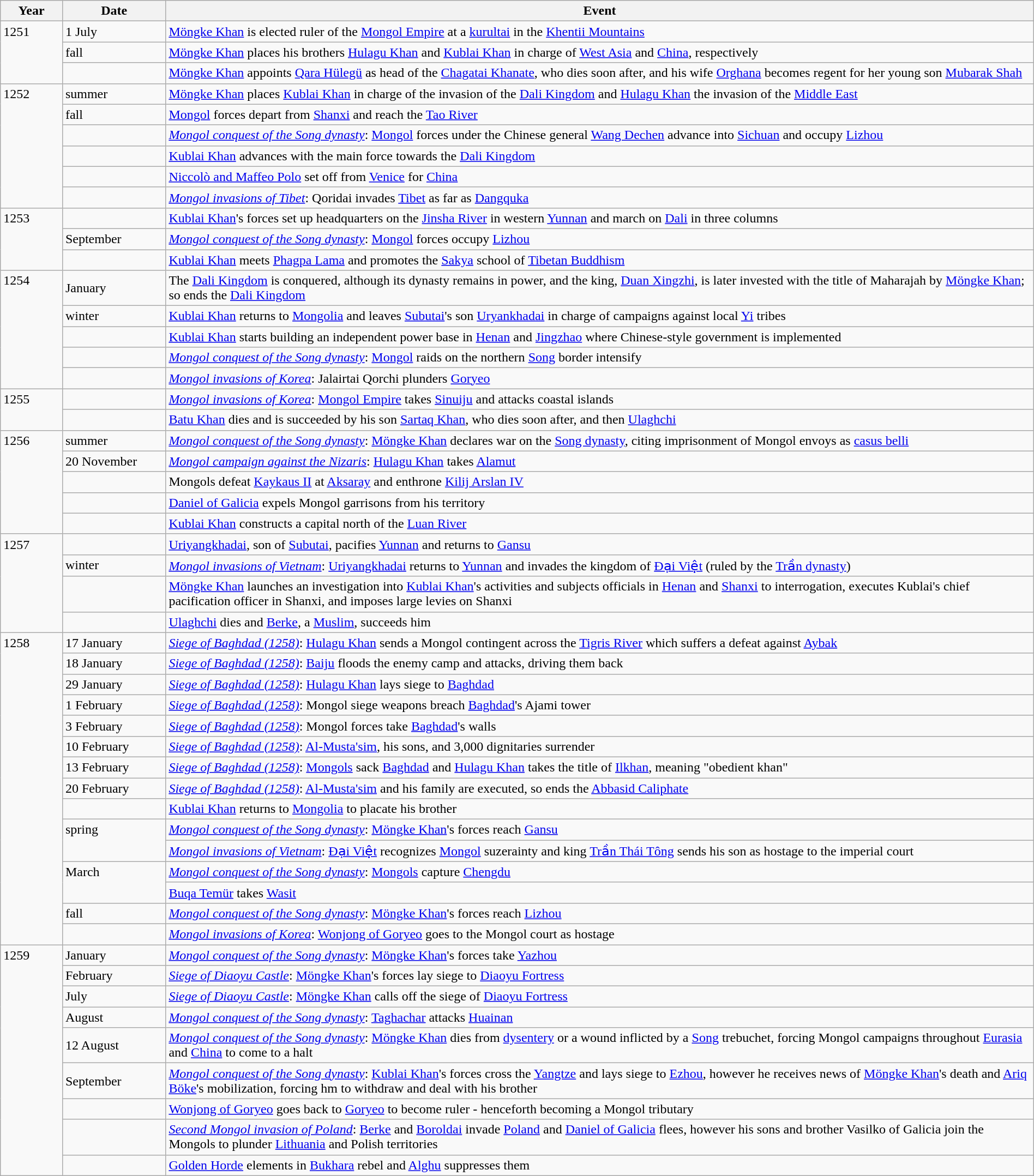<table class="wikitable" width="100%">
<tr>
<th style="width:6%">Year</th>
<th style="width:10%">Date</th>
<th>Event</th>
</tr>
<tr>
<td rowspan="3" valign="top">1251</td>
<td>1 July</td>
<td><a href='#'>Möngke Khan</a> is elected ruler of the <a href='#'>Mongol Empire</a> at a <a href='#'>kurultai</a> in the <a href='#'>Khentii Mountains</a></td>
</tr>
<tr>
<td>fall</td>
<td><a href='#'>Möngke Khan</a> places his brothers <a href='#'>Hulagu Khan</a> and <a href='#'>Kublai Khan</a> in charge of <a href='#'>West Asia</a> and <a href='#'>China</a>, respectively</td>
</tr>
<tr>
<td></td>
<td><a href='#'>Möngke Khan</a> appoints <a href='#'>Qara Hülegü</a> as head of the <a href='#'>Chagatai Khanate</a>, who dies soon after, and his wife <a href='#'>Orghana</a> becomes regent for her young son <a href='#'>Mubarak Shah</a></td>
</tr>
<tr>
<td rowspan="6" valign="top">1252</td>
<td>summer</td>
<td><a href='#'>Möngke Khan</a> places <a href='#'>Kublai Khan</a> in charge of the invasion of the <a href='#'>Dali Kingdom</a> and <a href='#'>Hulagu Khan</a> the invasion of the <a href='#'>Middle East</a></td>
</tr>
<tr>
<td>fall</td>
<td><a href='#'>Mongol</a> forces depart from <a href='#'>Shanxi</a> and reach the <a href='#'>Tao River</a></td>
</tr>
<tr>
<td></td>
<td><em><a href='#'>Mongol conquest of the Song dynasty</a></em>: <a href='#'>Mongol</a> forces under the Chinese general <a href='#'>Wang Dechen</a> advance into <a href='#'>Sichuan</a> and occupy <a href='#'>Lizhou</a></td>
</tr>
<tr>
<td></td>
<td><a href='#'>Kublai Khan</a> advances with the main force towards the <a href='#'>Dali Kingdom</a></td>
</tr>
<tr>
<td></td>
<td><a href='#'>Niccolò and Maffeo Polo</a> set off from <a href='#'>Venice</a> for <a href='#'>China</a></td>
</tr>
<tr>
<td></td>
<td><em><a href='#'>Mongol invasions of Tibet</a></em>: Qoridai invades <a href='#'>Tibet</a> as far as <a href='#'>Dangquka</a></td>
</tr>
<tr>
<td rowspan="3" valign="top">1253</td>
<td></td>
<td><a href='#'>Kublai Khan</a>'s forces set up headquarters on the <a href='#'>Jinsha River</a> in western <a href='#'>Yunnan</a> and march on <a href='#'>Dali</a> in three columns</td>
</tr>
<tr>
<td>September</td>
<td><em><a href='#'>Mongol conquest of the Song dynasty</a></em>: <a href='#'>Mongol</a> forces occupy <a href='#'>Lizhou</a></td>
</tr>
<tr>
<td></td>
<td><a href='#'>Kublai Khan</a> meets <a href='#'>Phagpa Lama</a> and promotes the <a href='#'>Sakya</a> school of <a href='#'>Tibetan Buddhism</a></td>
</tr>
<tr>
<td rowspan="5" valign="top">1254</td>
<td>January</td>
<td>The <a href='#'>Dali Kingdom</a> is conquered, although its dynasty remains in power, and the king, <a href='#'>Duan Xingzhi</a>, is later invested with the title of Maharajah by <a href='#'>Möngke Khan</a>; so ends the <a href='#'>Dali Kingdom</a></td>
</tr>
<tr>
<td>winter</td>
<td><a href='#'>Kublai Khan</a> returns to <a href='#'>Mongolia</a> and leaves <a href='#'>Subutai</a>'s son <a href='#'>Uryankhadai</a> in charge of campaigns against local <a href='#'>Yi</a> tribes</td>
</tr>
<tr>
<td></td>
<td><a href='#'>Kublai Khan</a> starts building an independent power base in <a href='#'>Henan</a> and <a href='#'>Jingzhao</a> where Chinese-style government is implemented</td>
</tr>
<tr>
<td></td>
<td><em><a href='#'>Mongol conquest of the Song dynasty</a></em>: <a href='#'>Mongol</a> raids on the northern <a href='#'>Song</a> border intensify</td>
</tr>
<tr>
<td></td>
<td><em><a href='#'>Mongol invasions of Korea</a></em>: Jalairtai Qorchi plunders <a href='#'>Goryeo</a></td>
</tr>
<tr>
<td rowspan="2" valign="top">1255</td>
<td></td>
<td><em><a href='#'>Mongol invasions of Korea</a></em>: <a href='#'>Mongol Empire</a> takes <a href='#'>Sinuiju</a> and attacks coastal islands</td>
</tr>
<tr>
<td></td>
<td><a href='#'>Batu Khan</a> dies and is succeeded by his son <a href='#'>Sartaq Khan</a>, who dies soon after, and then <a href='#'>Ulaghchi</a></td>
</tr>
<tr>
<td rowspan="5" valign="top">1256</td>
<td>summer</td>
<td><em><a href='#'>Mongol conquest of the Song dynasty</a></em>: <a href='#'>Möngke Khan</a> declares war on the <a href='#'>Song dynasty</a>, citing imprisonment of Mongol envoys as <a href='#'>casus belli</a></td>
</tr>
<tr>
<td>20 November</td>
<td><em><a href='#'>Mongol campaign against the Nizaris</a></em>: <a href='#'>Hulagu Khan</a> takes <a href='#'>Alamut</a></td>
</tr>
<tr>
<td></td>
<td>Mongols defeat <a href='#'>Kaykaus II</a> at <a href='#'>Aksaray</a> and enthrone <a href='#'>Kilij Arslan IV</a></td>
</tr>
<tr>
<td></td>
<td><a href='#'>Daniel of Galicia</a> expels Mongol garrisons from his territory</td>
</tr>
<tr>
<td></td>
<td><a href='#'>Kublai Khan</a> constructs a capital north of the <a href='#'>Luan River</a></td>
</tr>
<tr>
<td rowspan="4" valign="top">1257</td>
<td></td>
<td><a href='#'>Uriyangkhadai</a>, son of <a href='#'>Subutai</a>, pacifies <a href='#'>Yunnan</a> and returns to <a href='#'>Gansu</a></td>
</tr>
<tr>
<td>winter</td>
<td><em><a href='#'>Mongol invasions of Vietnam</a></em>: <a href='#'>Uriyangkhadai</a> returns to <a href='#'>Yunnan</a> and invades the kingdom of <a href='#'>Đại Việt</a> (ruled by the <a href='#'>Trần dynasty</a>)</td>
</tr>
<tr>
<td></td>
<td><a href='#'>Möngke Khan</a> launches an investigation into <a href='#'>Kublai Khan</a>'s activities and subjects officials in <a href='#'>Henan</a> and <a href='#'>Shanxi</a> to interrogation, executes Kublai's chief pacification officer in Shanxi, and imposes large levies on Shanxi</td>
</tr>
<tr>
<td></td>
<td><a href='#'>Ulaghchi</a> dies and <a href='#'>Berke</a>, a <a href='#'>Muslim</a>, succeeds him</td>
</tr>
<tr>
<td rowspan="15" valign="top">1258</td>
<td>17 January</td>
<td><em><a href='#'>Siege of Baghdad (1258)</a></em>: <a href='#'>Hulagu Khan</a> sends a Mongol contingent across the <a href='#'>Tigris River</a> which suffers a defeat against <a href='#'>Aybak</a></td>
</tr>
<tr>
<td>18 January</td>
<td><em><a href='#'>Siege of Baghdad (1258)</a></em>: <a href='#'>Baiju</a> floods the enemy camp and attacks, driving them back</td>
</tr>
<tr>
<td>29 January</td>
<td><em><a href='#'>Siege of Baghdad (1258)</a></em>: <a href='#'>Hulagu Khan</a> lays siege to <a href='#'>Baghdad</a></td>
</tr>
<tr>
<td>1 February</td>
<td><em><a href='#'>Siege of Baghdad (1258)</a></em>: Mongol siege weapons breach <a href='#'>Baghdad</a>'s Ajami tower</td>
</tr>
<tr>
<td>3 February</td>
<td><em><a href='#'>Siege of Baghdad (1258)</a></em>: Mongol forces take <a href='#'>Baghdad</a>'s walls</td>
</tr>
<tr>
<td>10 February</td>
<td><em><a href='#'>Siege of Baghdad (1258)</a></em>: <a href='#'>Al-Musta'sim</a>, his sons, and 3,000 dignitaries surrender</td>
</tr>
<tr>
<td>13 February</td>
<td><em><a href='#'>Siege of Baghdad (1258)</a></em>: <a href='#'>Mongols</a> sack <a href='#'>Baghdad</a> and <a href='#'>Hulagu Khan</a> takes the title of <a href='#'>Ilkhan</a>, meaning "obedient khan"</td>
</tr>
<tr>
<td>20 February</td>
<td><em><a href='#'>Siege of Baghdad (1258)</a></em>: <a href='#'>Al-Musta'sim</a> and his family are executed, so ends the <a href='#'>Abbasid Caliphate</a></td>
</tr>
<tr>
<td></td>
<td><a href='#'>Kublai Khan</a> returns to <a href='#'>Mongolia</a> to placate his brother</td>
</tr>
<tr>
<td rowspan="2" valign="top">spring</td>
<td><em><a href='#'>Mongol conquest of the Song dynasty</a></em>: <a href='#'>Möngke Khan</a>'s forces reach <a href='#'>Gansu</a></td>
</tr>
<tr>
<td><em><a href='#'>Mongol invasions of Vietnam</a></em>: <a href='#'>Đại Việt</a> recognizes <a href='#'>Mongol</a> suzerainty and king <a href='#'>Trần Thái Tông</a> sends his son as hostage to the imperial court</td>
</tr>
<tr>
<td rowspan="2" valign="top">March</td>
<td><em><a href='#'>Mongol conquest of the Song dynasty</a></em>: <a href='#'>Mongols</a> capture <a href='#'>Chengdu</a></td>
</tr>
<tr>
<td><a href='#'>Buqa Temür</a> takes <a href='#'>Wasit</a></td>
</tr>
<tr>
<td>fall</td>
<td><em><a href='#'>Mongol conquest of the Song dynasty</a></em>: <a href='#'>Möngke Khan</a>'s forces reach <a href='#'>Lizhou</a></td>
</tr>
<tr>
<td></td>
<td><em><a href='#'>Mongol invasions of Korea</a></em>: <a href='#'>Wonjong of Goryeo</a> goes to the Mongol court as hostage</td>
</tr>
<tr>
<td rowspan="9" valign="top">1259</td>
<td>January</td>
<td><em><a href='#'>Mongol conquest of the Song dynasty</a></em>: <a href='#'>Möngke Khan</a>'s forces take <a href='#'>Yazhou</a></td>
</tr>
<tr>
<td>February</td>
<td><em><a href='#'>Siege of Diaoyu Castle</a></em>: <a href='#'>Möngke Khan</a>'s forces lay siege to <a href='#'>Diaoyu Fortress</a></td>
</tr>
<tr>
<td>July</td>
<td><em><a href='#'>Siege of Diaoyu Castle</a></em>: <a href='#'>Möngke Khan</a> calls off the siege of <a href='#'>Diaoyu Fortress</a></td>
</tr>
<tr>
<td>August</td>
<td><em><a href='#'>Mongol conquest of the Song dynasty</a></em>: <a href='#'>Taghachar</a> attacks <a href='#'>Huainan</a></td>
</tr>
<tr>
<td>12 August</td>
<td><em><a href='#'>Mongol conquest of the Song dynasty</a></em>: <a href='#'>Möngke Khan</a> dies from <a href='#'>dysentery</a> or a wound inflicted by a <a href='#'>Song</a> trebuchet, forcing Mongol campaigns throughout <a href='#'>Eurasia</a> and <a href='#'>China</a> to come to a halt</td>
</tr>
<tr>
<td>September</td>
<td><em><a href='#'>Mongol conquest of the Song dynasty</a></em>: <a href='#'>Kublai Khan</a>'s forces cross the <a href='#'>Yangtze</a> and lays siege to <a href='#'>Ezhou</a>, however he receives news of <a href='#'>Möngke Khan</a>'s death and <a href='#'>Ariq Böke</a>'s mobilization, forcing hm to withdraw and deal with his brother</td>
</tr>
<tr>
<td></td>
<td><a href='#'>Wonjong of Goryeo</a> goes back to <a href='#'>Goryeo</a> to become ruler - henceforth becoming a Mongol tributary</td>
</tr>
<tr>
<td></td>
<td><em><a href='#'>Second Mongol invasion of Poland</a></em>: <a href='#'>Berke</a> and <a href='#'>Boroldai</a> invade <a href='#'>Poland</a> and <a href='#'>Daniel of Galicia</a> flees, however his sons and brother Vasilko of Galicia join the Mongols to plunder <a href='#'>Lithuania</a> and Polish territories</td>
</tr>
<tr>
<td></td>
<td><a href='#'>Golden Horde</a> elements in <a href='#'>Bukhara</a> rebel and <a href='#'>Alghu</a> suppresses them</td>
</tr>
</table>
